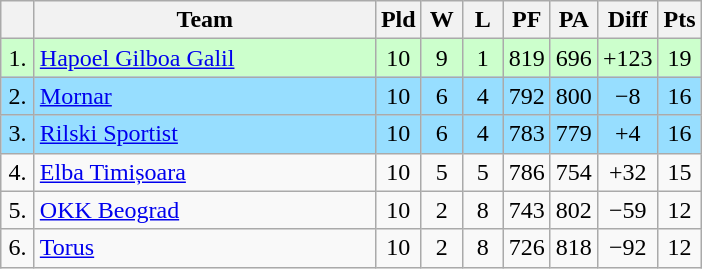<table class="wikitable" style="text-align:center">
<tr>
<th width=15></th>
<th width=220>Team</th>
<th width=20>Pld</th>
<th width=20>W</th>
<th width=20>L</th>
<th width=20>PF</th>
<th width=20>PA</th>
<th width=30>Diff</th>
<th width=20>Pts</th>
</tr>
<tr bgcolor=#ccffcc>
<td>1.</td>
<td align=left> <a href='#'>Hapoel Gilboa Galil</a></td>
<td>10</td>
<td>9</td>
<td>1</td>
<td>819</td>
<td>696</td>
<td>+123</td>
<td>19</td>
</tr>
<tr bgcolor=#97DEFF>
<td>2.</td>
<td align=left> <a href='#'>Mornar</a></td>
<td>10</td>
<td>6</td>
<td>4</td>
<td>792</td>
<td>800</td>
<td>−8</td>
<td>16</td>
</tr>
<tr bgcolor=#97DEFF>
<td>3.</td>
<td align=left> <a href='#'>Rilski Sportist</a></td>
<td>10</td>
<td>6</td>
<td>4</td>
<td>783</td>
<td>779</td>
<td>+4</td>
<td>16</td>
</tr>
<tr>
<td>4.</td>
<td align=left> <a href='#'>Elba Timișoara</a></td>
<td>10</td>
<td>5</td>
<td>5</td>
<td>786</td>
<td>754</td>
<td>+32</td>
<td>15</td>
</tr>
<tr>
<td>5.</td>
<td align=left> <a href='#'>OKK Beograd</a></td>
<td>10</td>
<td>2</td>
<td>8</td>
<td>743</td>
<td>802</td>
<td>−59</td>
<td>12</td>
</tr>
<tr>
<td>6.</td>
<td align=left> <a href='#'>Torus</a></td>
<td>10</td>
<td>2</td>
<td>8</td>
<td>726</td>
<td>818</td>
<td>−92</td>
<td>12</td>
</tr>
</table>
